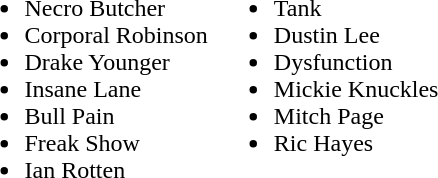<table>
<tr>
<td valign=top><br><ul><li>Necro Butcher</li><li>Corporal Robinson</li><li>Drake Younger</li><li>Insane Lane</li><li>Bull Pain</li><li>Freak Show</li><li>Ian Rotten</li></ul></td>
<td valign=top><br><ul><li>Tank</li><li>Dustin Lee</li><li>Dysfunction</li><li>Mickie Knuckles</li><li>Mitch Page</li><li>Ric Hayes</li></ul></td>
</tr>
</table>
